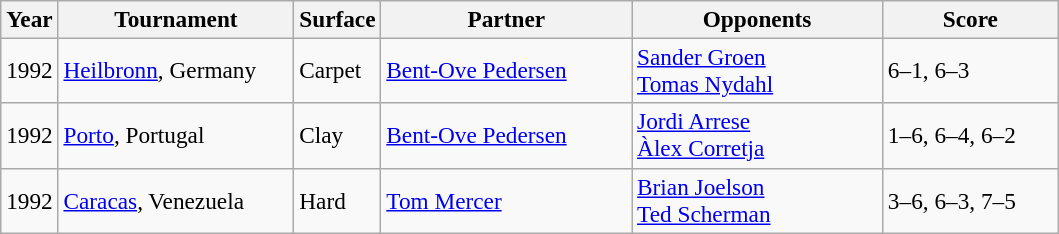<table class="sortable wikitable" style=font-size:97%>
<tr>
<th style="width:30px">Year</th>
<th style="width:150px">Tournament</th>
<th style="width:50px">Surface</th>
<th style="width:160px">Partner</th>
<th style="width:160px">Opponents</th>
<th style="width:110px" class="unsortable">Score</th>
</tr>
<tr>
<td>1992</td>
<td><a href='#'>Heilbronn</a>, Germany</td>
<td>Carpet</td>
<td> <a href='#'>Bent-Ove Pedersen</a></td>
<td> <a href='#'>Sander Groen</a><br> <a href='#'>Tomas Nydahl</a></td>
<td>6–1, 6–3</td>
</tr>
<tr>
<td>1992</td>
<td><a href='#'>Porto</a>, Portugal</td>
<td>Clay</td>
<td> <a href='#'>Bent-Ove Pedersen</a></td>
<td> <a href='#'>Jordi Arrese</a><br> <a href='#'>Àlex Corretja</a></td>
<td>1–6, 6–4, 6–2</td>
</tr>
<tr>
<td>1992</td>
<td><a href='#'>Caracas</a>, Venezuela</td>
<td>Hard</td>
<td> <a href='#'>Tom Mercer</a></td>
<td> <a href='#'>Brian Joelson</a><br> <a href='#'>Ted Scherman</a></td>
<td>3–6, 6–3, 7–5</td>
</tr>
</table>
